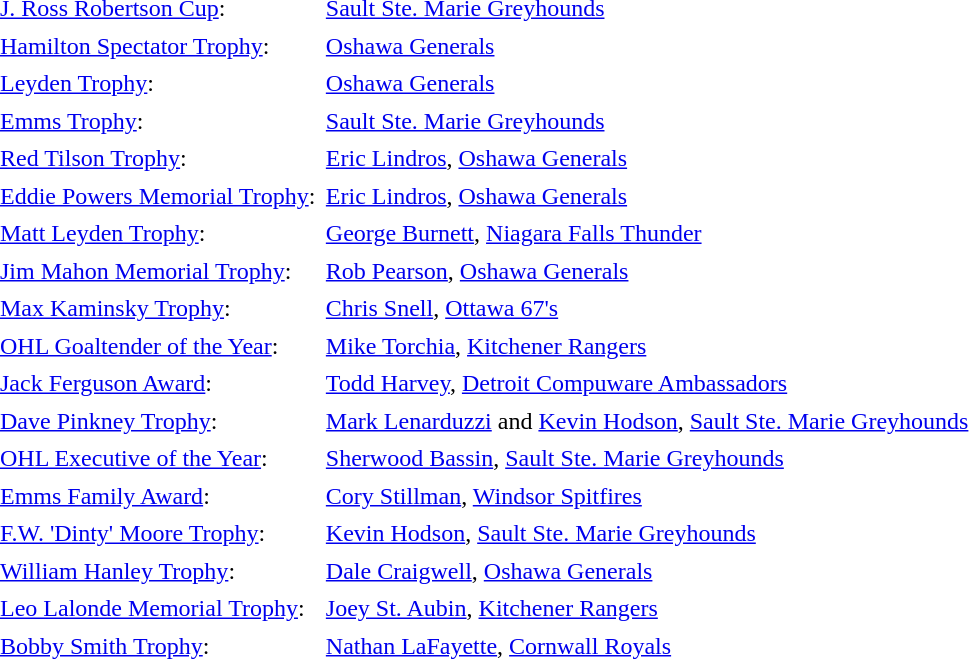<table cellpadding="3" cellspacing="1">
<tr>
<td><a href='#'>J. Ross Robertson Cup</a>:</td>
<td><a href='#'>Sault Ste. Marie Greyhounds</a></td>
</tr>
<tr>
<td><a href='#'>Hamilton Spectator Trophy</a>:</td>
<td><a href='#'>Oshawa Generals</a></td>
</tr>
<tr>
<td><a href='#'>Leyden Trophy</a>:</td>
<td><a href='#'>Oshawa Generals</a></td>
</tr>
<tr>
<td><a href='#'>Emms Trophy</a>:</td>
<td><a href='#'>Sault Ste. Marie Greyhounds</a></td>
</tr>
<tr>
<td><a href='#'>Red Tilson Trophy</a>:</td>
<td><a href='#'>Eric Lindros</a>, <a href='#'>Oshawa Generals</a></td>
</tr>
<tr>
<td><a href='#'>Eddie Powers Memorial Trophy</a>:</td>
<td><a href='#'>Eric Lindros</a>, <a href='#'>Oshawa Generals</a></td>
</tr>
<tr>
<td><a href='#'>Matt Leyden Trophy</a>:</td>
<td><a href='#'>George Burnett</a>, <a href='#'>Niagara Falls Thunder</a></td>
</tr>
<tr>
<td><a href='#'>Jim Mahon Memorial Trophy</a>:</td>
<td><a href='#'>Rob Pearson</a>, <a href='#'>Oshawa Generals</a></td>
</tr>
<tr>
<td><a href='#'>Max Kaminsky Trophy</a>:</td>
<td><a href='#'>Chris Snell</a>, <a href='#'>Ottawa 67's</a></td>
</tr>
<tr>
<td><a href='#'>OHL Goaltender of the Year</a>:</td>
<td><a href='#'>Mike Torchia</a>, <a href='#'>Kitchener Rangers</a></td>
</tr>
<tr>
<td><a href='#'>Jack Ferguson Award</a>:</td>
<td><a href='#'>Todd Harvey</a>, <a href='#'>Detroit Compuware Ambassadors</a></td>
</tr>
<tr>
<td><a href='#'>Dave Pinkney Trophy</a>:</td>
<td><a href='#'>Mark Lenarduzzi</a> and <a href='#'>Kevin Hodson</a>, <a href='#'>Sault Ste. Marie Greyhounds</a></td>
</tr>
<tr>
<td><a href='#'>OHL Executive of the Year</a>:</td>
<td><a href='#'>Sherwood Bassin</a>, <a href='#'>Sault Ste. Marie Greyhounds</a></td>
</tr>
<tr>
<td><a href='#'>Emms Family Award</a>:</td>
<td><a href='#'>Cory Stillman</a>, <a href='#'>Windsor Spitfires</a></td>
</tr>
<tr>
<td><a href='#'>F.W. 'Dinty' Moore Trophy</a>:</td>
<td><a href='#'>Kevin Hodson</a>, <a href='#'>Sault Ste. Marie Greyhounds</a></td>
</tr>
<tr>
<td><a href='#'>William Hanley Trophy</a>:</td>
<td><a href='#'>Dale Craigwell</a>, <a href='#'>Oshawa Generals</a></td>
</tr>
<tr>
<td><a href='#'>Leo Lalonde Memorial Trophy</a>:</td>
<td><a href='#'>Joey St. Aubin</a>, <a href='#'>Kitchener Rangers</a></td>
</tr>
<tr>
<td><a href='#'>Bobby Smith Trophy</a>:</td>
<td><a href='#'>Nathan LaFayette</a>, <a href='#'>Cornwall Royals</a></td>
</tr>
</table>
